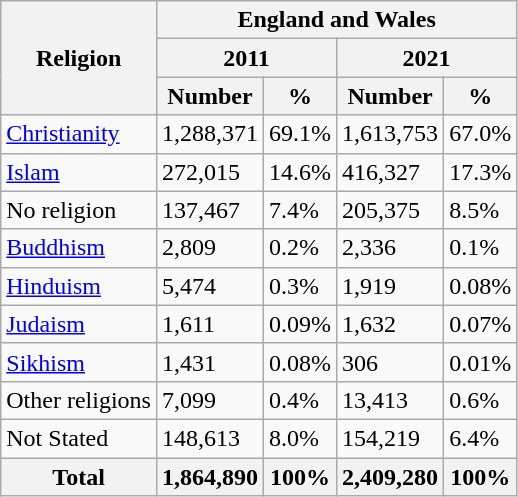<table class="wikitable">
<tr>
<th rowspan="3">Religion</th>
<th colspan="4">England and Wales</th>
</tr>
<tr>
<th colspan="2">2011</th>
<th colspan="2">2021</th>
</tr>
<tr>
<th>Number</th>
<th>%</th>
<th>Number</th>
<th>%</th>
</tr>
<tr>
<td> <a href='#'>Christianity</a></td>
<td>1,288,371</td>
<td>69.1%</td>
<td>1,613,753</td>
<td>67.0%</td>
</tr>
<tr>
<td> <a href='#'>Islam</a></td>
<td>272,015</td>
<td>14.6%</td>
<td>416,327</td>
<td>17.3%</td>
</tr>
<tr>
<td>No religion</td>
<td>137,467</td>
<td>7.4%</td>
<td>205,375</td>
<td>8.5%</td>
</tr>
<tr>
<td> <a href='#'>Buddhism</a></td>
<td>2,809</td>
<td>0.2%</td>
<td>2,336</td>
<td>0.1%</td>
</tr>
<tr>
<td> <a href='#'>Hinduism</a></td>
<td>5,474</td>
<td>0.3%</td>
<td>1,919</td>
<td>0.08%</td>
</tr>
<tr>
<td> <a href='#'>Judaism</a></td>
<td>1,611</td>
<td>0.09%</td>
<td>1,632</td>
<td>0.07%</td>
</tr>
<tr>
<td> <a href='#'>Sikhism</a></td>
<td>1,431</td>
<td>0.08%</td>
<td>306</td>
<td>0.01%</td>
</tr>
<tr>
<td>Other religions</td>
<td>7,099</td>
<td>0.4%</td>
<td>13,413</td>
<td>0.6%</td>
</tr>
<tr>
<td>Not Stated</td>
<td>148,613</td>
<td>8.0%</td>
<td>154,219</td>
<td>6.4%</td>
</tr>
<tr>
<th>Total</th>
<th>1,864,890</th>
<th>100%</th>
<th>2,409,280</th>
<th>100%</th>
</tr>
</table>
